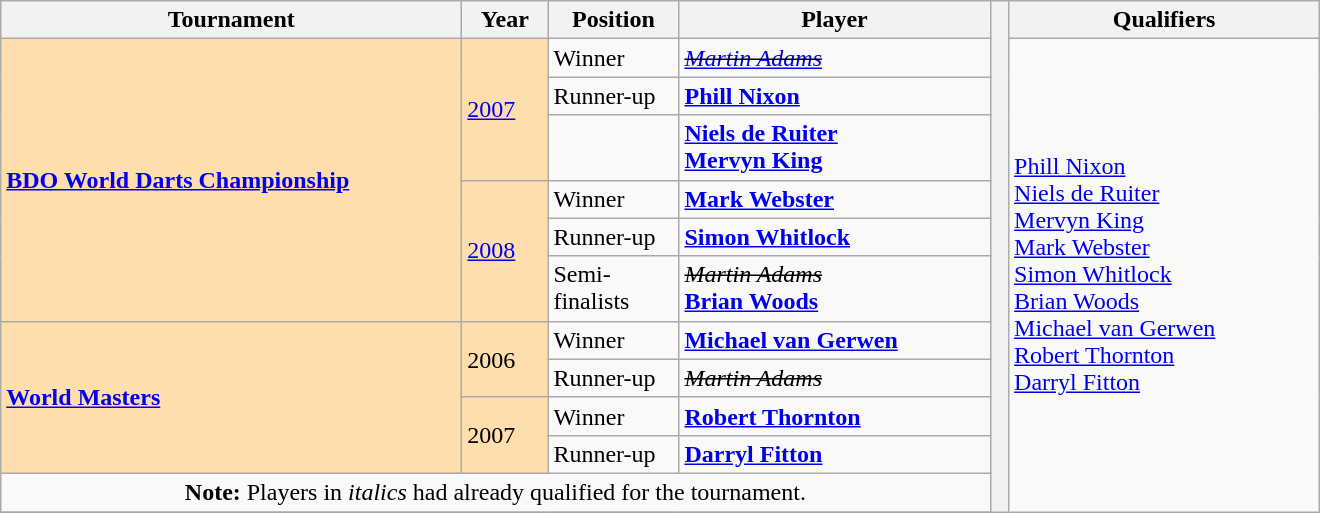<table class="wikitable">
<tr>
<th width=300>Tournament</th>
<th width=50>Year</th>
<th width=80>Position</th>
<th width=200>Player</th>
<th rowspan=34 width=5></th>
<th width=200>Qualifiers</th>
</tr>
<tr>
<td rowspan="6" style="background:#ffdead;"><strong><a href='#'>BDO World Darts Championship</a></strong></td>
<td rowspan="3" style="background:#ffdead;"><a href='#'>2007</a></td>
<td>Winner</td>
<td><s> <em><a href='#'>Martin Adams</a></em></s></td>
<td rowspan=33> <a href='#'>Phill Nixon</a><br> <a href='#'>Niels de Ruiter</a><br> <a href='#'>Mervyn King</a><br> <a href='#'>Mark Webster</a><br> <a href='#'>Simon Whitlock</a><br> <a href='#'>Brian Woods</a><br> <a href='#'>Michael van Gerwen</a><br> <a href='#'>Robert Thornton</a><br> <a href='#'>Darryl Fitton</a></td>
</tr>
<tr>
<td>Runner-up</td>
<td> <strong><a href='#'>Phill Nixon</a></strong></td>
</tr>
<tr>
<td></td>
<td> <strong><a href='#'>Niels de Ruiter</a></strong><br> <strong><a href='#'>Mervyn King</a></strong></td>
</tr>
<tr>
<td rowspan="3" style="background:#ffdead;"><a href='#'>2008</a></td>
<td>Winner</td>
<td> <strong><a href='#'>Mark Webster</a></strong></td>
</tr>
<tr>
<td>Runner-up</td>
<td> <strong><a href='#'>Simon Whitlock</a></strong></td>
</tr>
<tr>
<td>Semi-finalists</td>
<td><s> <em>Martin Adams</em></s><br> <strong><a href='#'>Brian Woods</a></strong></td>
</tr>
<tr>
<td rowspan="4" style="background:#ffdead;"><strong><a href='#'>World Masters</a></strong></td>
<td rowspan="2" style="background:#ffdead;">2006</td>
<td>Winner</td>
<td> <strong><a href='#'>Michael van Gerwen</a></strong></td>
</tr>
<tr>
<td>Runner-up</td>
<td><s> <em>Martin Adams</em></s></td>
</tr>
<tr>
<td rowspan="2" style="background:#ffdead;">2007</td>
<td>Winner</td>
<td> <strong><a href='#'>Robert Thornton</a></strong></td>
</tr>
<tr>
<td>Runner-up</td>
<td> <strong><a href='#'>Darryl Fitton</a></strong></td>
</tr>
<tr>
<td colspan=4 align=center><strong>Note:</strong> Players in <em>italics</em> had already qualified for the tournament.</td>
</tr>
<tr>
</tr>
</table>
